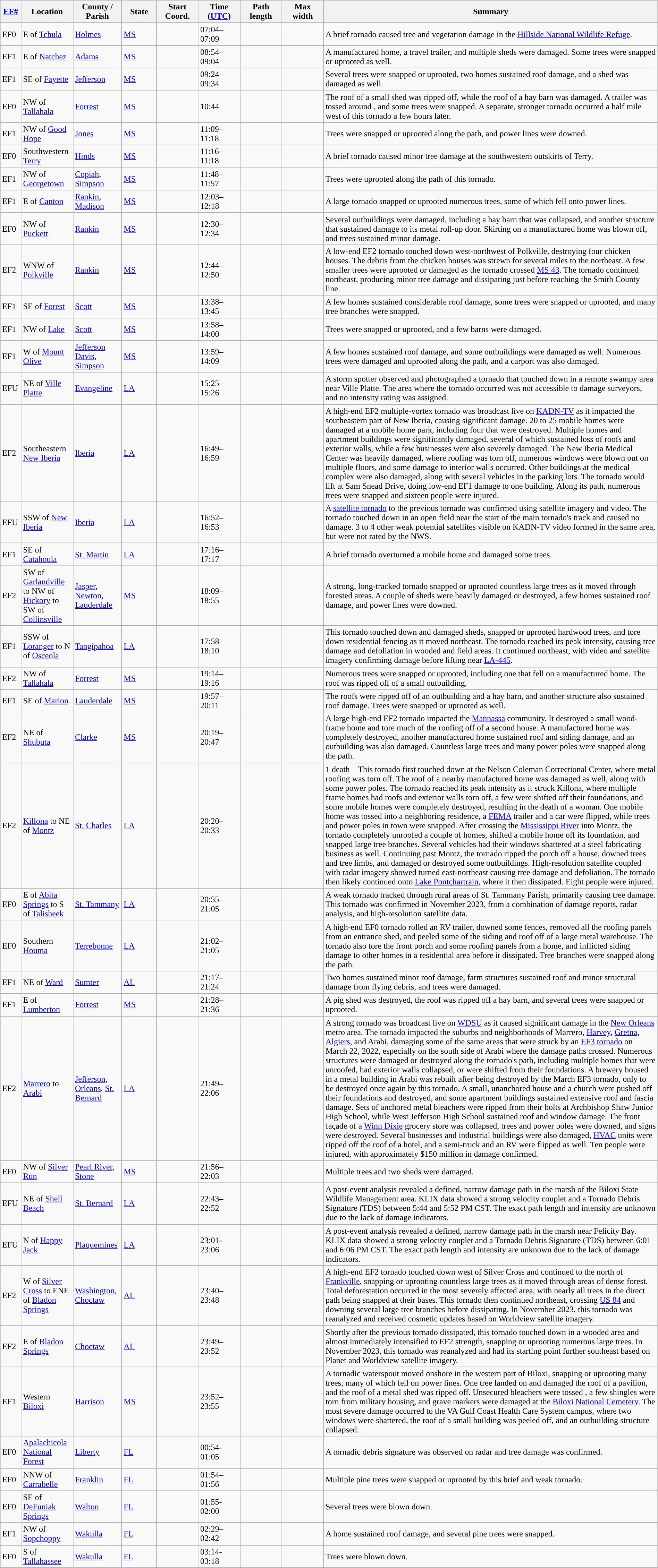<table class="wikitable sortable" style="width:100%;">
<tr>
<th scope="col"  style="width:3%; text-align:center;"><a href='#'>EF#</a></th>
<th scope="col"  style="width:7%; text-align:center;" class="unsortable">Location</th>
<th scope="col"  style="width:6%; text-align:center;" class="unsortable">County / Parish</th>
<th scope="col"  style="width:5%; text-align:center;">State</th>
<th scope="col"  style="width:6%; text-align:center;">Start Coord.</th>
<th scope="col"  style="width:6%; text-align:center;">Time (<a href='#'>UTC</a>)</th>
<th scope="col"  style="width:6%; text-align:center;">Path length</th>
<th scope="col"  style="width:6%; text-align:center;">Max width</th>
<th scope="col" class="unsortable" style="width:48%; text-align:center;">Summary</th>
</tr>
<tr>
<td>EF0</td>
<td>E of <a href='#'>Tchula</a></td>
<td><a href='#'>Holmes</a></td>
<td><a href='#'>MS</a></td>
<td></td>
<td>07:04–07:09</td>
<td></td>
<td></td>
<td>A brief tornado caused tree and vegetation damage in the <a href='#'>Hillside National Wildlife Refuge</a>.</td>
</tr>
<tr>
<td>EF1</td>
<td>E of <a href='#'>Natchez</a></td>
<td><a href='#'>Adams</a></td>
<td><a href='#'>MS</a></td>
<td></td>
<td>08:54–09:04</td>
<td></td>
<td></td>
<td>A manufactured home, a travel trailer, and multiple sheds were damaged. Some trees were snapped or uprooted as well.</td>
</tr>
<tr>
<td>EF1</td>
<td>SE of <a href='#'>Fayette</a></td>
<td><a href='#'>Jefferson</a></td>
<td><a href='#'>MS</a></td>
<td></td>
<td>09:24–09:34</td>
<td></td>
<td></td>
<td>Several trees were snapped or uprooted, two homes sustained roof damage, and a shed was damaged as well.</td>
</tr>
<tr>
<td>EF0</td>
<td>NW of <a href='#'>Tallahala</a></td>
<td><a href='#'>Forrest</a></td>
<td><a href='#'>MS</a></td>
<td></td>
<td>10:44</td>
<td></td>
<td></td>
<td>The roof of a small shed was ripped off, while the roof of a hay barn was damaged. A trailer was tossed around , and some trees were snapped. A separate, stronger tornado occurred a half mile west of this tornado a few hours later.</td>
</tr>
<tr>
<td>EF1</td>
<td>NW of <a href='#'>Good Hope</a></td>
<td><a href='#'>Jones</a></td>
<td><a href='#'>MS</a></td>
<td></td>
<td>11:09–11:18</td>
<td></td>
<td></td>
<td>Trees were snapped or uprooted along the path, and power lines were downed.</td>
</tr>
<tr>
<td>EF0</td>
<td>Southwestern <a href='#'>Terry</a></td>
<td><a href='#'>Hinds</a></td>
<td><a href='#'>MS</a></td>
<td></td>
<td>11:16–11:18</td>
<td></td>
<td></td>
<td>A brief tornado caused minor tree damage at the southwestern outskirts of Terry.</td>
</tr>
<tr>
<td>EF1</td>
<td>NW of <a href='#'>Georgetown</a></td>
<td><a href='#'>Copiah</a>, <a href='#'>Simpson</a></td>
<td><a href='#'>MS</a></td>
<td></td>
<td>11:48–11:57</td>
<td></td>
<td></td>
<td>Trees were uprooted along the path of this tornado.</td>
</tr>
<tr>
<td>EF1</td>
<td>E of <a href='#'>Canton</a></td>
<td><a href='#'>Rankin</a>, <a href='#'>Madison</a></td>
<td><a href='#'>MS</a></td>
<td></td>
<td>12:03–12:18</td>
<td></td>
<td></td>
<td>A large tornado snapped or uprooted numerous trees, some of which fell onto power lines.</td>
</tr>
<tr>
<td>EF0</td>
<td>NW of <a href='#'>Puckett</a></td>
<td><a href='#'>Rankin</a></td>
<td><a href='#'>MS</a></td>
<td></td>
<td>12:30–12:34</td>
<td></td>
<td></td>
<td>Several outbuildings were damaged, including a hay barn that was collapsed, and another structure that sustained damage to its metal roll-up door. Skirting on a manufactured home was blown off, and trees sustained minor damage.</td>
</tr>
<tr>
<td>EF2</td>
<td>WNW of <a href='#'>Polkville</a></td>
<td><a href='#'>Rankin</a></td>
<td><a href='#'>MS</a></td>
<td></td>
<td>12:44–12:50</td>
<td></td>
<td></td>
<td>A low-end EF2 tornado touched down west-northwest of Polkville, destroying four chicken houses. The debris from the chicken houses was strewn for several miles to the northeast. A few smaller trees were uprooted or damaged as the tornado crossed <a href='#'>MS 43</a>. The tornado continued northeast, producing minor tree damage and dissipating just before reaching the Smith County line.</td>
</tr>
<tr>
<td>EF1</td>
<td>SE of <a href='#'>Forest</a></td>
<td><a href='#'>Scott</a></td>
<td><a href='#'>MS</a></td>
<td></td>
<td>13:38–13:45</td>
<td></td>
<td></td>
<td>A few homes sustained considerable roof damage, some trees were snapped or uprooted, and many tree branches were snapped.</td>
</tr>
<tr>
<td>EF1</td>
<td>NW of <a href='#'>Lake</a></td>
<td><a href='#'>Scott</a></td>
<td><a href='#'>MS</a></td>
<td></td>
<td>13:58–14:00</td>
<td></td>
<td></td>
<td>Trees were snapped or uprooted, and a few barns were damaged.</td>
</tr>
<tr>
<td>EF1</td>
<td>W of <a href='#'>Mount Olive</a></td>
<td><a href='#'>Jefferson Davis</a>, <a href='#'>Simpson</a></td>
<td><a href='#'>MS</a></td>
<td></td>
<td>13:59–14:09</td>
<td></td>
<td></td>
<td>A few homes sustained roof damage, and some outbuildings were damaged as well. Numerous trees were damaged and uprooted along the path, and a carport was also damaged.</td>
</tr>
<tr>
<td>EFU</td>
<td>NE of <a href='#'>Ville Platte</a></td>
<td><a href='#'>Evangeline</a></td>
<td><a href='#'>LA</a></td>
<td></td>
<td>15:25–15:26</td>
<td></td>
<td></td>
<td>A storm spotter observed and photographed a tornado that touched down in a remote swampy area near Ville Platte. The area where the tornado occurred was not accessible to damage surveyors, and no intensity rating was assigned.</td>
</tr>
<tr>
<td>EF2</td>
<td>Southeastern <a href='#'>New Iberia</a></td>
<td><a href='#'>Iberia</a></td>
<td><a href='#'>LA</a></td>
<td></td>
<td>16:49–16:59</td>
<td></td>
<td></td>
<td>A high-end EF2 multiple-vortex tornado was broadcast live on <a href='#'>KADN-TV</a> as it impacted the southeastern part of New Iberia, causing significant damage. 20 to 25 mobile homes were damaged at a mobile home park, including four that were destroyed. Multiple homes and apartment buildings were significantly damaged, several of which sustained loss of roofs and exterior walls, while a few businesses were also severely damaged. The New Iberia Medical Center was heavily damaged, where roofing was torn off, numerous windows were blown out on multiple floors, and some damage to interior walls occurred. Other buildings at the medical complex were also damaged, along with several vehicles in the parking lots. The tornado would lift at Sam Snead Drive, doing low-end EF1 damage to one building. Along its path, numerous trees were snapped and sixteen people were injured.</td>
</tr>
<tr>
<td>EFU</td>
<td>SSW of <a href='#'>New Iberia</a></td>
<td><a href='#'>Iberia</a></td>
<td><a href='#'>LA</a></td>
<td></td>
<td>16:52–16:53</td>
<td></td>
<td></td>
<td>A <a href='#'>satellite tornado</a> to the previous tornado was confirmed using satellite imagery and video. The tornado touched down in an open field near the start of the main tornado's track and caused no damage. 3 to 4 other weak potential satellites visible on KADN-TV video formed in the same area, but were not rated by the NWS.</td>
</tr>
<tr>
<td>EF1</td>
<td>SE of <a href='#'>Catahoula</a></td>
<td><a href='#'>St. Martin</a></td>
<td><a href='#'>LA</a></td>
<td></td>
<td>17:16–17:17</td>
<td></td>
<td></td>
<td>A brief tornado overturned a mobile home and damaged some trees.</td>
</tr>
<tr>
<td>EF2</td>
<td>SW of <a href='#'>Garlandville</a> to NW of <a href='#'>Hickory</a> to SW of <a href='#'>Collinsville</a></td>
<td><a href='#'>Jasper</a>, <a href='#'>Newton</a>, <a href='#'>Lauderdale</a></td>
<td><a href='#'>MS</a></td>
<td></td>
<td>18:09–18:55</td>
<td></td>
<td></td>
<td>A strong, long-tracked tornado snapped or uprooted countless large trees as it moved through forested areas. A couple of sheds were heavily damaged or destroyed, a few homes sustained roof damage, and power lines were downed.</td>
</tr>
<tr>
<td>EF1</td>
<td>SSW of <a href='#'>Loranger</a> to N of <a href='#'>Osceola</a></td>
<td><a href='#'>Tangipahoa</a></td>
<td><a href='#'>LA</a></td>
<td></td>
<td>17:58–18:10</td>
<td></td>
<td></td>
<td>This tornado touched down and damaged sheds, snapped or uprooted hardwood trees, and tore down residential fencing as it moved northeast. The tornado reached its peak intensity, causing tree damage and defoliation in wooded and field areas. It continued northeast, with video and satellite imagery confirming damage before lifting near <a href='#'>LA-445</a>.</td>
</tr>
<tr>
<td>EF2</td>
<td>NW of <a href='#'>Tallahala</a></td>
<td><a href='#'>Forrest</a></td>
<td><a href='#'>MS</a></td>
<td></td>
<td>19:14–19:16</td>
<td></td>
<td></td>
<td>Numerous trees were snapped or uprooted, including one that fell on a manufactured home. The roof was ripped off of a small outbuilding.</td>
</tr>
<tr>
<td>EF1</td>
<td>SE of <a href='#'>Marion</a></td>
<td><a href='#'>Lauderdale</a></td>
<td><a href='#'>MS</a></td>
<td></td>
<td>19:57–20:11</td>
<td></td>
<td></td>
<td>The roofs were ripped off of an outbuilding and a hay barn, and another structure also sustained roof damage. Trees were snapped or uprooted as well.</td>
</tr>
<tr>
<td>EF2</td>
<td>NE of <a href='#'>Shubuta</a></td>
<td><a href='#'>Clarke</a></td>
<td><a href='#'>MS</a></td>
<td></td>
<td>20:19–20:47</td>
<td></td>
<td></td>
<td>A large high-end EF2 tornado impacted the <a href='#'>Mannassa</a> community. It destroyed a small wood-frame home and tore much of the roofing off of a second house. A manufactured home was completely destroyed, another manufactured home sustained roof and siding damage, and an outbuilding was also damaged. Countless large trees and many power poles were snapped along the path.</td>
</tr>
<tr>
<td>EF2</td>
<td><a href='#'>Killona</a> to NE of <a href='#'>Montz</a></td>
<td><a href='#'>St. Charles</a></td>
<td><a href='#'>LA</a></td>
<td></td>
<td>20:20–20:33</td>
<td></td>
<td></td>
<td>1 death – This tornado first touched down at the Nelson Coleman Correctional Center, where metal roofing was torn off. The roof of a nearby manufactured home was damaged as well, along with some power poles. The tornado reached its peak intensity as it struck Killona, where multiple frame homes had roofs and exterior walls torn off, a few were shifted off their foundations, and some mobile homes were completely destroyed, resulting in the death of a woman. One mobile home was tossed into a neighboring residence, a <a href='#'>FEMA</a> trailer and a car were flipped, while trees and power poles in town were snapped. After crossing the <a href='#'>Mississippi River</a> into Montz, the tornado completely unroofed a couple of homes, shifted a mobile home off its foundation, and snapped large tree branches. Several vehicles had their windows shattered at a steel fabricating business as well. Continuing past Montz, the tornado ripped the porch off a house, downed trees and tree limbs, and damaged or destroyed some outbuildings. High-resolution satellite coupled with radar imagery showed turned east-northeast causing tree damage and defoliation. The tornado then likely continued onto <a href='#'>Lake Pontchartrain</a>, where it then dissipated. Eight people were injured.</td>
</tr>
<tr>
<td>EF0</td>
<td>E of <a href='#'>Abita Springs</a> to S of <a href='#'>Talisheek</a></td>
<td><a href='#'>St. Tammany</a></td>
<td><a href='#'>LA</a></td>
<td></td>
<td>20:55–21:05</td>
<td></td>
<td></td>
<td>A weak tornado tracked through rural areas of St. Tammany Parish, primarily causing tree damage. This tornado was confirmed in November 2023, from a combination of damage reports, radar analysis, and high-resolution satellite data.</td>
</tr>
<tr>
<td>EF0</td>
<td>Southern <a href='#'>Houma</a></td>
<td><a href='#'>Terrebonne</a></td>
<td><a href='#'>LA</a></td>
<td></td>
<td>21:02–21:05</td>
<td></td>
<td></td>
<td>A high-end EF0 tornado rolled an RV trailer, downed some fences, removed all the roofing panels from an entrance shed, and peeled some of the siding and roof off of a large metal warehouse. The tornado also tore the front porch and some roofing panels from a home, and inflicted siding damage to other homes in a residential area before it dissipated. Tree branches were snapped along the path.</td>
</tr>
<tr>
<td>EF1</td>
<td>NE of <a href='#'>Ward</a></td>
<td><a href='#'>Sumter</a></td>
<td><a href='#'>AL</a></td>
<td></td>
<td>21:17–21:24</td>
<td></td>
<td></td>
<td>Two homes sustained minor roof damage, farm structures sustained roof and minor structural damage from flying debris, and trees were damaged.</td>
</tr>
<tr>
<td>EF1</td>
<td>E of <a href='#'>Lumberton</a></td>
<td><a href='#'>Forrest</a></td>
<td><a href='#'>MS</a></td>
<td></td>
<td>21:28–21:36</td>
<td></td>
<td></td>
<td>A pig shed was destroyed, the roof was ripped off a hay barn, and several trees were snapped or uprooted.</td>
</tr>
<tr>
<td>EF2</td>
<td><a href='#'>Marrero</a> to <a href='#'>Arabi</a></td>
<td><a href='#'>Jefferson</a>, <a href='#'>Orleans</a>, <a href='#'>St. Bernard</a></td>
<td><a href='#'>LA</a></td>
<td></td>
<td>21:49–22:06</td>
<td></td>
<td></td>
<td>A strong tornado was broadcast live on <a href='#'>WDSU</a> as it caused significant damage in the <a href='#'>New Orleans</a> metro area. The tornado impacted the suburbs and neighborhoods of Marrero, <a href='#'>Harvey</a>, <a href='#'>Gretna</a>, <a href='#'>Algiers</a>, and Arabi, damaging some of the same areas that were struck by an <a href='#'>EF3 tornado</a> on March 22, 2022, especially on the south side of Arabi where the damage paths crossed. Numerous structures were damaged or destroyed along the tornado's path, including multiple homes that were unroofed, had exterior walls collapsed, or were shifted from their foundations. A brewery housed in a metal building in Arabi was rebuilt after being destroyed by the March EF3 tornado, only to be destroyed once again by this tornado. A small, unanchored house and a church were pushed off their foundations and destroyed, and some apartment buildings sustained extensive roof and fascia damage. Sets of anchored metal bleachers were ripped from their bolts at Archbishop Shaw Junior High School, while West Jefferson High School sustained roof and window damage. The front façade of a <a href='#'>Winn Dixie</a> grocery store was collapsed, trees and power poles were downed, and signs were destroyed. Several businesses and industrial buildings were also damaged, <a href='#'>HVAC</a> units were ripped off the roof of a hotel, and a semi-truck and an RV were flipped as well. Ten people were injured, with approximately $150 million in damage confirmed. </td>
</tr>
<tr>
<td>EF0</td>
<td>NW of <a href='#'>Silver Run</a></td>
<td><a href='#'>Pearl River</a>, <a href='#'>Stone</a></td>
<td><a href='#'>MS</a></td>
<td></td>
<td>21:56–22:03</td>
<td></td>
<td></td>
<td>Multiple trees and two sheds were damaged.</td>
</tr>
<tr>
<td>EFU</td>
<td>NE of <a href='#'>Shell Beach</a></td>
<td><a href='#'>St. Bernard</a></td>
<td><a href='#'>LA</a></td>
<td></td>
<td>22:43–22:52</td>
<td></td>
<td></td>
<td>A post-event analysis revealed a defined, narrow damage path in the marsh of the Biloxi State Wildlife Management area. KLIX data showed a strong velocity couplet and a Tornado Debris Signature (TDS) between 5:44 and 5:52 PM CST. The exact path length and intensity are unknown due to the lack of damage indicators.</td>
</tr>
<tr>
<td>EFU</td>
<td>N of <a href='#'>Happy Jack</a></td>
<td><a href='#'>Plaquemines</a></td>
<td><a href='#'>LA</a></td>
<td></td>
<td>23:01-23:06</td>
<td></td>
<td></td>
<td>A post-event analysis revealed a defined, narrow damage path in the marsh near Felicity Bay. KLIX data showed a strong velocity couplet and a Tornado Debris Signature (TDS) between 6:01 and 6:06 PM CST. The exact path length and intensity are unknown due to the lack of damage indicators.</td>
</tr>
<tr>
<td>EF2</td>
<td>W of <a href='#'>Silver Cross</a> to ENE of <a href='#'>Bladon Springs</a></td>
<td><a href='#'>Washington</a>, <a href='#'>Choctaw</a></td>
<td><a href='#'>AL</a></td>
<td></td>
<td>23:40–23:48</td>
<td></td>
<td></td>
<td>A high-end EF2 tornado touched down west of Silver Cross and continued to the north of <a href='#'>Frankville</a>, snapping or uprooting countless large trees as it moved through areas of dense forest. Total deforestation occurred in the most severely affected area, with nearly all trees in the direct path being snapped at their bases. This tornado then continued northeast, crossing <a href='#'>US 84</a> and downing several large tree branches before dissipating. In November 2023, this tornado was reanalyzed and received cosmetic updates based on Worldview satellite imagery.</td>
</tr>
<tr>
<td>EF2</td>
<td>E of <a href='#'>Bladon Springs</a></td>
<td><a href='#'>Choctaw</a></td>
<td><a href='#'>AL</a></td>
<td></td>
<td>23:49–23:52</td>
<td></td>
<td></td>
<td>Shortly after the previous tornado dissipated, this tornado touched down in a wooded area and almost immediately intensified to EF2 strength, snapping or uprooting numerous large trees. In November 2023, this tornado was reanalyzed and had its starting point further southeast based on Planet and Worldview satellite imagery.</td>
</tr>
<tr>
<td>EF1</td>
<td>Western <a href='#'>Biloxi</a></td>
<td><a href='#'>Harrison</a></td>
<td><a href='#'>MS</a></td>
<td></td>
<td>23:52–23:55</td>
<td></td>
<td></td>
<td>A tornadic waterspout moved onshore in the western part of Biloxi, snapping or uprooting many trees, many of which fell on power lines. One tree landed on and damaged the roof of a pavilion, and the roof of a metal shed was ripped off. Unsecured bleachers were tossed , a few shingles were torn from military housing, and grave markers were damaged at the <a href='#'>Biloxi National Cemetery</a>. The most severe damage occurred to the VA Gulf Coast Health Care System campus, where two windows were shattered, the roof of a small building was peeled off, and an outbuilding structure collapsed.</td>
</tr>
<tr>
<td>EF0</td>
<td><a href='#'>Apalachicola National Forest</a></td>
<td><a href='#'>Liberty</a></td>
<td><a href='#'>FL</a></td>
<td></td>
<td>00:54-01:05</td>
<td></td>
<td></td>
<td>A tornadic debris signature was observed on radar and tree damage was confirmed.</td>
</tr>
<tr>
<td>EF0</td>
<td>NNW of <a href='#'>Carrabelle</a></td>
<td><a href='#'>Franklin</a></td>
<td><a href='#'>FL</a></td>
<td></td>
<td>01:54–01:56</td>
<td></td>
<td></td>
<td>Multiple pine trees were snapped or uprooted by this brief and weak tornado.</td>
</tr>
<tr>
<td>EF0</td>
<td>SE of <a href='#'>DeFuniak Springs</a></td>
<td><a href='#'>Walton</a></td>
<td><a href='#'>FL</a></td>
<td></td>
<td>01:55-02:00</td>
<td></td>
<td></td>
<td>Several trees were blown down.</td>
</tr>
<tr>
<td>EF1</td>
<td>NW of <a href='#'>Sopchoppy</a></td>
<td><a href='#'>Wakulla</a></td>
<td><a href='#'>FL</a></td>
<td></td>
<td>02:29–02:42</td>
<td></td>
<td></td>
<td>A home sustained roof damage, and several pine trees were snapped.</td>
</tr>
<tr>
<td>EF0</td>
<td>S of <a href='#'>Tallahassee</a></td>
<td><a href='#'>Wakulla</a></td>
<td><a href='#'>FL</a></td>
<td></td>
<td>03:14-03:18</td>
<td></td>
<td></td>
<td>Trees were blown down.</td>
</tr>
<tr>
</tr>
</table>
